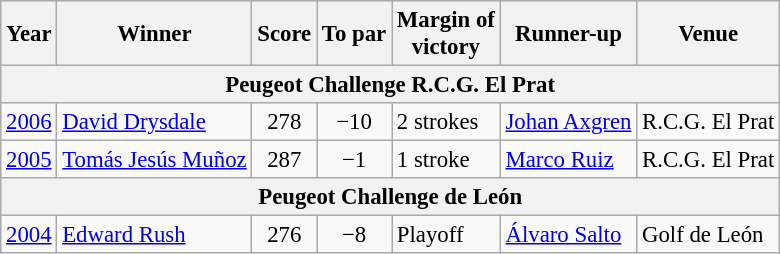<table class=wikitable style="font-size:95%">
<tr>
<th>Year</th>
<th>Winner</th>
<th>Score</th>
<th>To par</th>
<th>Margin of<br>victory</th>
<th>Runner-up</th>
<th>Venue</th>
</tr>
<tr>
<th colspan=7>Peugeot Challenge R.C.G. El Prat</th>
</tr>
<tr>
<td><a href='#'>2006</a></td>
<td> <a href='#'>David Drysdale</a></td>
<td align=center>278</td>
<td align=center>−10</td>
<td>2 strokes</td>
<td> <a href='#'>Johan Axgren</a></td>
<td>R.C.G. El Prat</td>
</tr>
<tr>
<td><a href='#'>2005</a></td>
<td> <a href='#'>Tomás Jesús Muñoz</a></td>
<td align=center>287</td>
<td align=center>−1</td>
<td>1 stroke</td>
<td> <a href='#'>Marco Ruiz</a></td>
<td>R.C.G. El Prat</td>
</tr>
<tr>
<th colspan=7>Peugeot Challenge de León</th>
</tr>
<tr>
<td><a href='#'>2004</a></td>
<td> <a href='#'>Edward Rush</a></td>
<td align=center>276</td>
<td align=center>−8</td>
<td>Playoff</td>
<td> <a href='#'>Álvaro Salto</a></td>
<td>Golf de León</td>
</tr>
</table>
